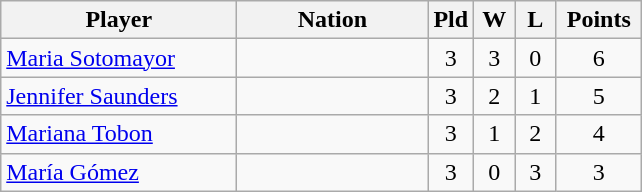<table class="wikitable" style="text-align:center">
<tr>
<th width="150">Player</th>
<th width="120">Nation</th>
<th width="20">Pld</th>
<th width="20">W</th>
<th width="20">L</th>
<th width="50">Points</th>
</tr>
<tr>
<td align="left"><a href='#'>Maria Sotomayor</a></td>
<td align="left"></td>
<td>3</td>
<td>3</td>
<td>0</td>
<td>6</td>
</tr>
<tr>
<td align="left"><a href='#'>Jennifer Saunders</a></td>
<td align="left"></td>
<td>3</td>
<td>2</td>
<td>1</td>
<td>5</td>
</tr>
<tr>
<td align="left"><a href='#'>Mariana Tobon</a></td>
<td align="left"></td>
<td>3</td>
<td>1</td>
<td>2</td>
<td>4</td>
</tr>
<tr>
<td align="left"><a href='#'>María Gómez</a></td>
<td align="left"></td>
<td>3</td>
<td>0</td>
<td>3</td>
<td>3</td>
</tr>
</table>
